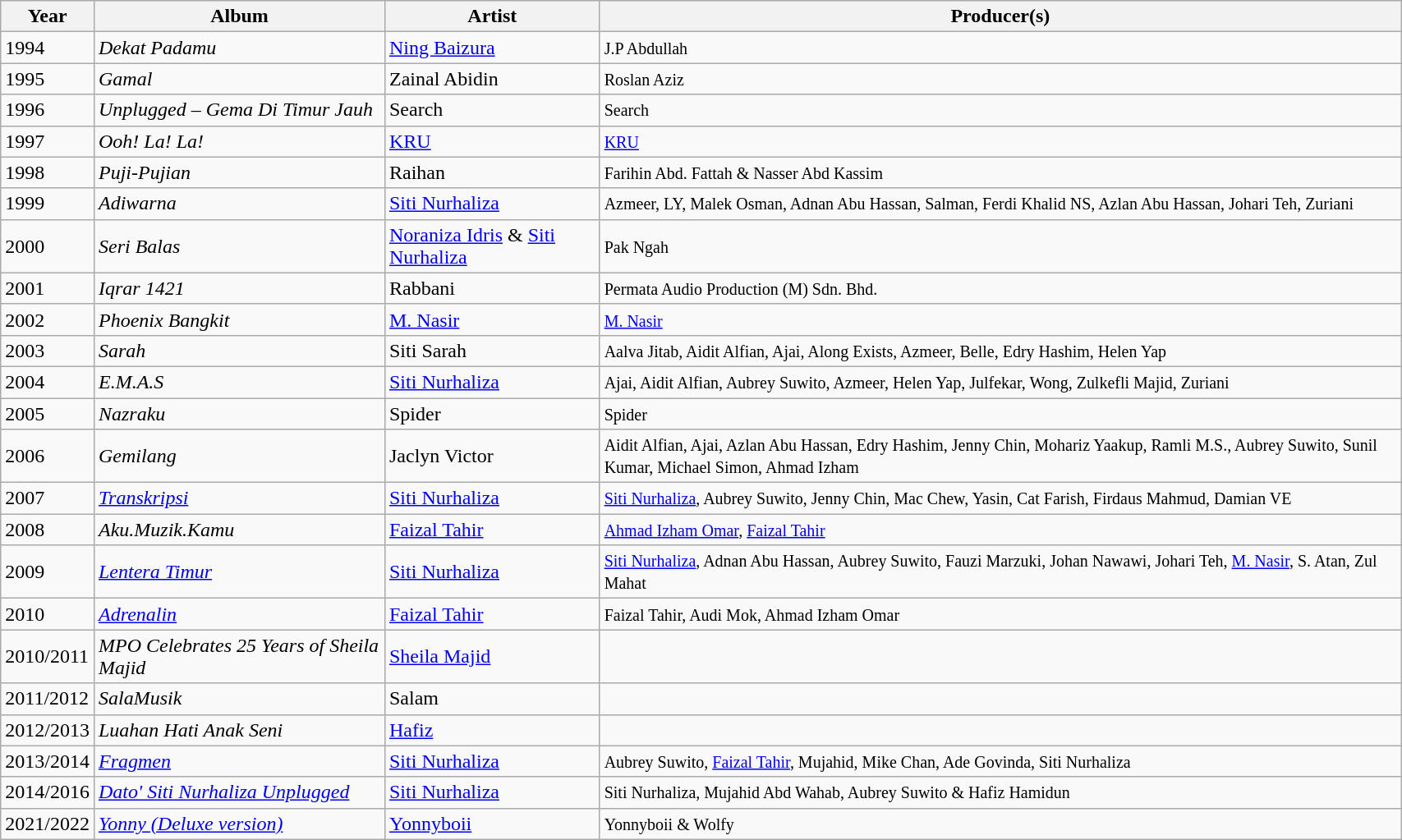<table class="wikitable" width="90%">
<tr>
<th align="left">Year</th>
<th align="left">Album</th>
<th align="left">Artist</th>
<th align="left">Producer(s)</th>
</tr>
<tr>
<td>1994</td>
<td><em>Dekat Padamu</em></td>
<td><a href='#'>Ning Baizura</a></td>
<td><small>J.P Abdullah</small></td>
</tr>
<tr>
<td>1995</td>
<td><em>Gamal</em></td>
<td>Zainal Abidin</td>
<td><small>Roslan Aziz</small></td>
</tr>
<tr>
<td>1996</td>
<td><em>Unplugged – Gema Di Timur Jauh</em></td>
<td>Search</td>
<td><small>Search</small></td>
</tr>
<tr>
<td>1997</td>
<td><em>Ooh! La! La!</em></td>
<td><a href='#'>KRU</a></td>
<td><small><a href='#'>KRU</a></small></td>
</tr>
<tr>
<td>1998</td>
<td><em>Puji-Pujian</em></td>
<td>Raihan</td>
<td><small>Farihin Abd. Fattah & Nasser Abd Kassim</small></td>
</tr>
<tr>
<td>1999</td>
<td><em>Adiwarna</em></td>
<td><a href='#'>Siti Nurhaliza</a></td>
<td><small>Azmeer, LY, Malek Osman, Adnan Abu Hassan, Salman, Ferdi Khalid NS, Azlan Abu Hassan, Johari Teh, Zuriani</small></td>
</tr>
<tr>
<td>2000</td>
<td><em>Seri Balas</em></td>
<td><a href='#'>Noraniza Idris</a> & <a href='#'>Siti Nurhaliza</a></td>
<td><small>Pak Ngah</small></td>
</tr>
<tr>
<td>2001</td>
<td><em>Iqrar 1421</em></td>
<td>Rabbani</td>
<td><small>Permata Audio Production (M) Sdn. Bhd.</small></td>
</tr>
<tr>
<td>2002</td>
<td><em>Phoenix Bangkit</em></td>
<td><a href='#'>M. Nasir</a></td>
<td><small><a href='#'>M. Nasir</a></small></td>
</tr>
<tr>
<td>2003</td>
<td><em>Sarah</em></td>
<td>Siti Sarah</td>
<td><small>Aalva Jitab, Aidit Alfian, Ajai, Along Exists, Azmeer, Belle, Edry Hashim, Helen Yap</small></td>
</tr>
<tr>
<td>2004</td>
<td><em>E.M.A.S</em></td>
<td><a href='#'>Siti Nurhaliza</a></td>
<td><small>Ajai, Aidit Alfian, Aubrey Suwito, Azmeer, Helen Yap, Julfekar, Wong, Zulkefli Majid, Zuriani</small></td>
</tr>
<tr>
<td>2005</td>
<td><em>Nazraku</em></td>
<td>Spider</td>
<td><small>Spider</small></td>
</tr>
<tr>
<td>2006</td>
<td><em>Gemilang</em></td>
<td>Jaclyn Victor</td>
<td><small>Aidit Alfian, Ajai, Azlan Abu Hassan, Edry Hashim, Jenny Chin, Mohariz Yaakup, Ramli M.S., Aubrey Suwito, Sunil Kumar, Michael Simon, Ahmad Izham</small></td>
</tr>
<tr>
<td>2007</td>
<td><em><a href='#'>Transkripsi</a></em></td>
<td><a href='#'>Siti Nurhaliza</a></td>
<td><small><a href='#'>Siti Nurhaliza</a>, Aubrey Suwito, Jenny Chin, Mac Chew, Yasin, Cat Farish, Firdaus Mahmud, Damian VE</small></td>
</tr>
<tr>
<td>2008</td>
<td><em>Aku.Muzik.Kamu</em></td>
<td><a href='#'>Faizal Tahir</a></td>
<td><small><a href='#'>Ahmad Izham Omar</a>, <a href='#'>Faizal Tahir</a></small></td>
</tr>
<tr>
<td>2009</td>
<td><em><a href='#'>Lentera Timur</a></em></td>
<td><a href='#'>Siti Nurhaliza</a></td>
<td><small><a href='#'>Siti Nurhaliza</a>, Adnan Abu Hassan, Aubrey Suwito, Fauzi Marzuki, Johan Nawawi, Johari Teh, <a href='#'>M. Nasir</a>, S. Atan, Zul Mahat</small></td>
</tr>
<tr>
<td>2010</td>
<td><em><a href='#'>Adrenalin</a></em></td>
<td><a href='#'>Faizal Tahir</a></td>
<td><small>Faizal Tahir, Audi Mok, Ahmad Izham Omar</small></td>
</tr>
<tr>
<td>2010/2011</td>
<td><em>MPO Celebrates 25 Years of Sheila Majid</em></td>
<td><a href='#'>Sheila Majid</a></td>
<td><small></small></td>
</tr>
<tr>
<td>2011/2012</td>
<td><em>SalaMusik</em></td>
<td>Salam</td>
<td><small></small></td>
</tr>
<tr>
<td>2012/2013</td>
<td><em>Luahan Hati Anak Seni</em></td>
<td><a href='#'>Hafiz</a></td>
<td><small></small></td>
</tr>
<tr>
<td>2013/2014</td>
<td><em><a href='#'>Fragmen</a></em></td>
<td><a href='#'>Siti Nurhaliza</a></td>
<td><small>Aubrey Suwito, <a href='#'>Faizal Tahir</a>, Mujahid, Mike Chan, Ade Govinda, Siti Nurhaliza</small></td>
</tr>
<tr>
<td>2014/2016</td>
<td><em><a href='#'>Dato' Siti Nurhaliza Unplugged</a></em></td>
<td><a href='#'>Siti Nurhaliza</a></td>
<td><small>Siti Nurhaliza, Mujahid Abd Wahab, Aubrey Suwito & Hafiz Hamidun</small></td>
</tr>
<tr>
<td>2021/2022</td>
<td><em><a href='#'>Yonny (Deluxe version)</a></em></td>
<td><a href='#'>Yonnyboii</a></td>
<td><small>Yonnyboii & Wolfy</small></td>
</tr>
</table>
